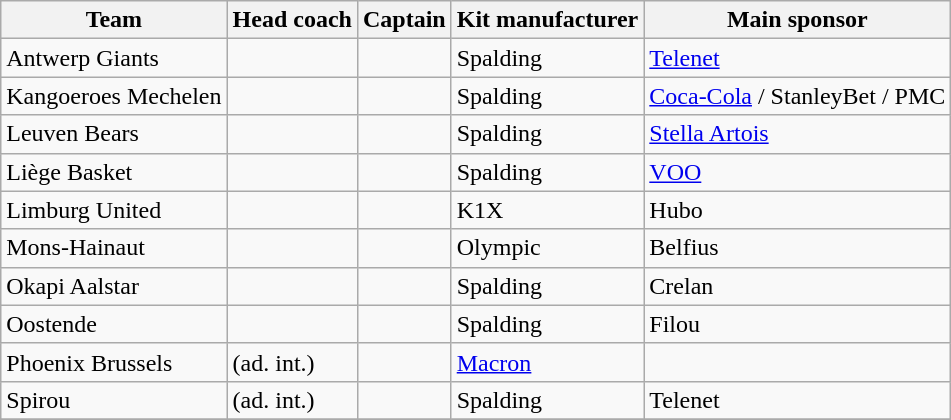<table class="wikitable sortable">
<tr>
<th>Team</th>
<th>Head coach</th>
<th>Captain</th>
<th>Kit manufacturer</th>
<th>Main sponsor</th>
</tr>
<tr>
<td>Antwerp Giants</td>
<td> </td>
<td> </td>
<td>Spalding</td>
<td><a href='#'>Telenet</a></td>
</tr>
<tr>
<td>Kangoeroes Mechelen</td>
<td> </td>
<td></td>
<td>Spalding</td>
<td><a href='#'>Coca-Cola</a> / StanleyBet / PMC</td>
</tr>
<tr>
<td>Leuven Bears</td>
<td> </td>
<td> </td>
<td>Spalding</td>
<td><a href='#'>Stella Artois</a></td>
</tr>
<tr>
<td>Liège Basket</td>
<td> </td>
<td> </td>
<td>Spalding</td>
<td><a href='#'>VOO</a></td>
</tr>
<tr>
<td>Limburg United</td>
<td> </td>
<td> </td>
<td>K1X</td>
<td>Hubo</td>
</tr>
<tr>
<td>Mons-Hainaut</td>
<td> </td>
<td> </td>
<td>Olympic</td>
<td>Belfius</td>
</tr>
<tr>
<td>Okapi Aalstar</td>
<td> </td>
<td> </td>
<td>Spalding</td>
<td>Crelan</td>
</tr>
<tr>
<td>Oostende</td>
<td> </td>
<td> </td>
<td>Spalding</td>
<td>Filou</td>
</tr>
<tr>
<td>Phoenix Brussels</td>
<td>  (ad. int.)</td>
<td> </td>
<td><a href='#'>Macron</a></td>
<td></td>
</tr>
<tr>
<td>Spirou</td>
<td>  (ad. int.)</td>
<td> </td>
<td>Spalding</td>
<td>Telenet</td>
</tr>
<tr>
</tr>
</table>
